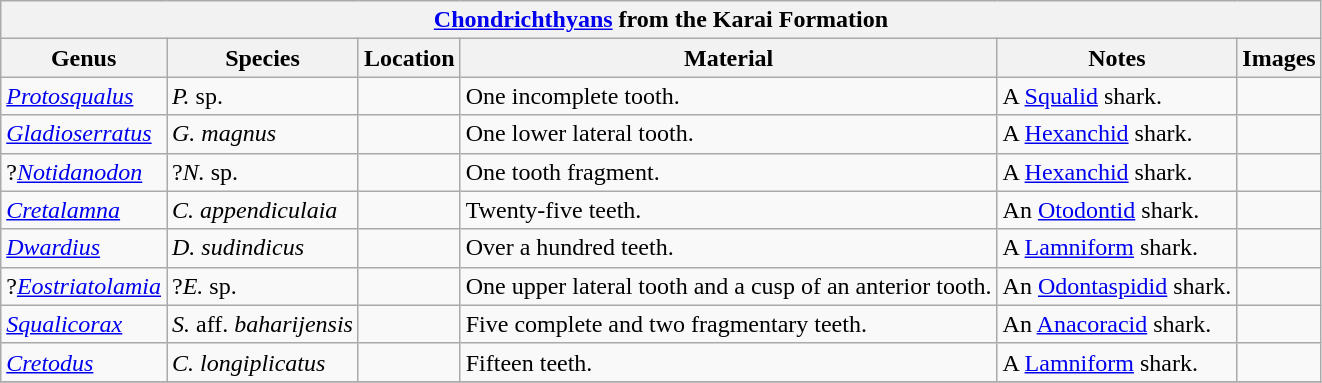<table class="wikitable" align="center">
<tr>
<th colspan="7" align="center"><strong><a href='#'>Chondrichthyans</a> from the Karai Formation</strong></th>
</tr>
<tr>
<th>Genus</th>
<th>Species</th>
<th>Location</th>
<th>Material</th>
<th>Notes</th>
<th>Images</th>
</tr>
<tr>
<td><em><a href='#'>Protosqualus</a></em></td>
<td><em>P.</em> sp.</td>
<td></td>
<td>One incomplete tooth.</td>
<td>A <a href='#'>Squalid</a> shark.</td>
<td></td>
</tr>
<tr>
<td><em><a href='#'>Gladioserratus</a></em></td>
<td><em>G. magnus</em></td>
<td></td>
<td>One lower lateral tooth.</td>
<td>A <a href='#'>Hexanchid</a> shark.</td>
<td></td>
</tr>
<tr>
<td>?<em><a href='#'>Notidanodon</a></em></td>
<td>?<em>N.</em> sp.</td>
<td></td>
<td>One tooth fragment.</td>
<td>A <a href='#'>Hexanchid</a> shark.</td>
<td></td>
</tr>
<tr>
<td><em><a href='#'>Cretalamna</a></em></td>
<td><em>C. appendiculaia</em></td>
<td></td>
<td>Twenty-five teeth.</td>
<td>An <a href='#'>Otodontid</a> shark.</td>
<td></td>
</tr>
<tr>
<td><em><a href='#'>Dwardius</a></em></td>
<td><em>D. sudindicus</em></td>
<td></td>
<td>Over a hundred teeth.</td>
<td>A <a href='#'>Lamniform</a> shark.</td>
<td></td>
</tr>
<tr>
<td>?<em><a href='#'>Eostriatolamia</a></em></td>
<td>?<em>E.</em> sp.</td>
<td></td>
<td>One upper lateral tooth and a cusp of an anterior tooth.</td>
<td>An <a href='#'>Odontaspidid</a> shark.</td>
<td></td>
</tr>
<tr>
<td><em><a href='#'>Squalicorax</a></em></td>
<td><em>S.</em> aff. <em>baharijensis</em></td>
<td></td>
<td>Five complete and two fragmentary teeth.</td>
<td>An <a href='#'>Anacoracid</a> shark.</td>
<td></td>
</tr>
<tr>
<td><em><a href='#'>Cretodus</a></em></td>
<td><em>C. longiplicatus</em></td>
<td></td>
<td>Fifteen teeth.</td>
<td>A <a href='#'>Lamniform</a> shark.</td>
<td></td>
</tr>
<tr>
</tr>
</table>
